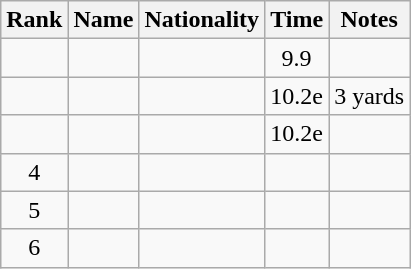<table class="wikitable sortable" style="text-align:center">
<tr>
<th>Rank</th>
<th>Name</th>
<th>Nationality</th>
<th>Time</th>
<th>Notes</th>
</tr>
<tr>
<td></td>
<td align=left></td>
<td align=left></td>
<td>9.9</td>
<td></td>
</tr>
<tr>
<td></td>
<td align=left></td>
<td align=left></td>
<td>10.2e</td>
<td>3 yards</td>
</tr>
<tr>
<td></td>
<td align=left></td>
<td align=left></td>
<td>10.2e</td>
<td></td>
</tr>
<tr>
<td>4</td>
<td align=left></td>
<td align=left></td>
<td></td>
<td></td>
</tr>
<tr>
<td>5</td>
<td align=left></td>
<td align=left></td>
<td></td>
<td></td>
</tr>
<tr>
<td>6</td>
<td align=left></td>
<td align=left></td>
<td></td>
<td></td>
</tr>
</table>
